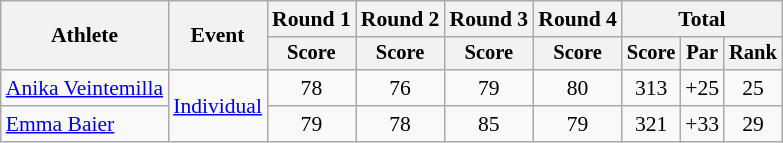<table class=wikitable style=font-size:90%;text-align:center>
<tr>
<th rowspan=2>Athlete</th>
<th rowspan=2>Event</th>
<th>Round 1</th>
<th>Round 2</th>
<th>Round 3</th>
<th>Round 4</th>
<th colspan=3>Total</th>
</tr>
<tr style=font-size:95%>
<th>Score</th>
<th>Score</th>
<th>Score</th>
<th>Score</th>
<th>Score</th>
<th>Par</th>
<th>Rank</th>
</tr>
<tr align=center>
<td align=left><a href='#'>Anika Veintemilla</a></td>
<td align=left rowspan=2><a href='#'>Individual</a></td>
<td>78</td>
<td>76</td>
<td>79</td>
<td>80</td>
<td>313</td>
<td>+25</td>
<td>25</td>
</tr>
<tr align=center>
<td align=left><a href='#'>Emma Baier</a></td>
<td>79</td>
<td>78</td>
<td>85</td>
<td>79</td>
<td>321</td>
<td>+33</td>
<td>29</td>
</tr>
</table>
